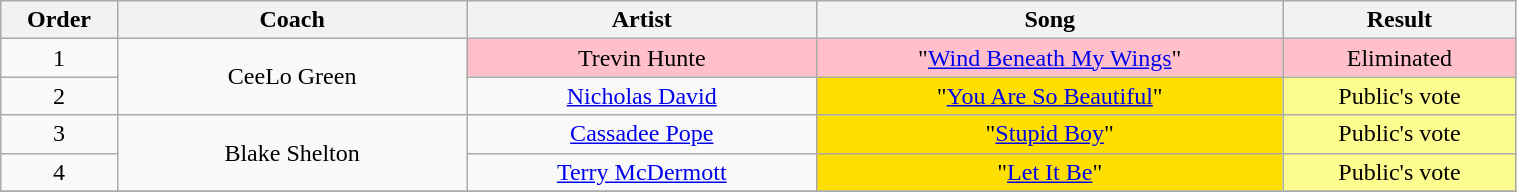<table class="wikitable" style="text-align:center; width:80%;">
<tr>
<th scope="col" width="05%">Order</th>
<th scope="col" width="15%">Coach</th>
<th scope="col" width="15%">Artist</th>
<th scope="col" width="20%">Song</th>
<th scope="col" width="10%">Result</th>
</tr>
<tr>
<td scope="row">1</td>
<td rowspan="2">CeeLo Green</td>
<td style="background:pink;">Trevin Hunte</td>
<td style="background:pink;">"<a href='#'>Wind Beneath My Wings</a>"</td>
<td style="background:pink;">Eliminated</td>
</tr>
<tr>
<td scope="row">2</td>
<td><a href='#'>Nicholas David</a></td>
<td style="background:#FEDF00;">"<a href='#'>You Are So Beautiful</a>"</td>
<td style="background:#fdfc8f;">Public's vote</td>
</tr>
<tr>
<td scope="row">3</td>
<td rowspan="2">Blake Shelton</td>
<td><a href='#'>Cassadee Pope</a></td>
<td style="background:#FEDF00;">"<a href='#'>Stupid Boy</a>"</td>
<td style="background:#fdfc8f;">Public's vote</td>
</tr>
<tr>
<td scope="row">4</td>
<td><a href='#'>Terry McDermott</a></td>
<td style="background:#FEDF00;">"<a href='#'>Let It Be</a>"</td>
<td style="background:#fdfc8f;">Public's vote</td>
</tr>
<tr>
</tr>
</table>
